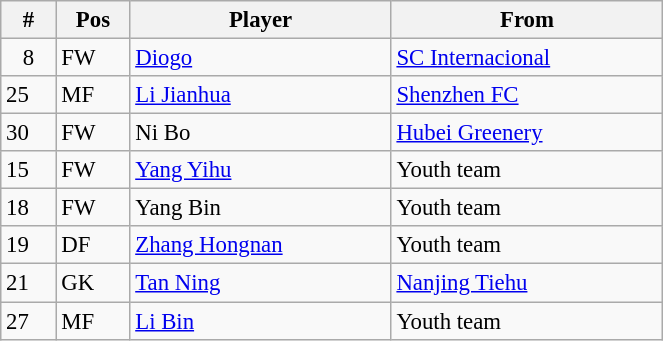<table width=35% class="wikitable" style="font-size:95%; text-align:left">
<tr>
<th>#</th>
<th>Pos</th>
<th>Player</th>
<th>From</th>
</tr>
<tr --->
<td align=center>8</td>
<td>FW</td>
<td> <a href='#'>Diogo</a></td>
<td> <a href='#'>SC Internacional</a></td>
</tr>
<tr --->
<td>25</td>
<td>MF</td>
<td> <a href='#'>Li Jianhua</a></td>
<td> <a href='#'>Shenzhen FC</a></td>
</tr>
<tr --->
<td>30</td>
<td>FW</td>
<td> Ni Bo</td>
<td> <a href='#'>Hubei Greenery</a></td>
</tr>
<tr --->
<td>15</td>
<td>FW</td>
<td> <a href='#'>Yang Yihu</a></td>
<td>Youth team</td>
</tr>
<tr --->
<td>18</td>
<td>FW</td>
<td> Yang Bin</td>
<td>Youth team</td>
</tr>
<tr --->
<td>19</td>
<td>DF</td>
<td> <a href='#'>Zhang Hongnan</a></td>
<td>Youth team</td>
</tr>
<tr --->
<td>21</td>
<td>GK</td>
<td> <a href='#'>Tan Ning</a></td>
<td> <a href='#'>Nanjing Tiehu</a></td>
</tr>
<tr --->
<td>27</td>
<td>MF</td>
<td> <a href='#'>Li Bin</a></td>
<td>Youth team</td>
</tr>
</table>
